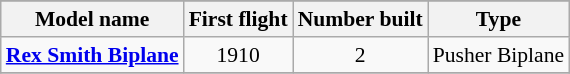<table class="wikitable" align=center style="font-size:90%;">
<tr>
</tr>
<tr style="background:#efefef;">
<th>Model name</th>
<th>First flight</th>
<th>Number built</th>
<th>Type</th>
</tr>
<tr>
<td align=left><strong><a href='#'>Rex Smith Biplane</a></strong></td>
<td align=center>1910</td>
<td align=center>2</td>
<td align=left>Pusher Biplane</td>
</tr>
<tr>
</tr>
</table>
